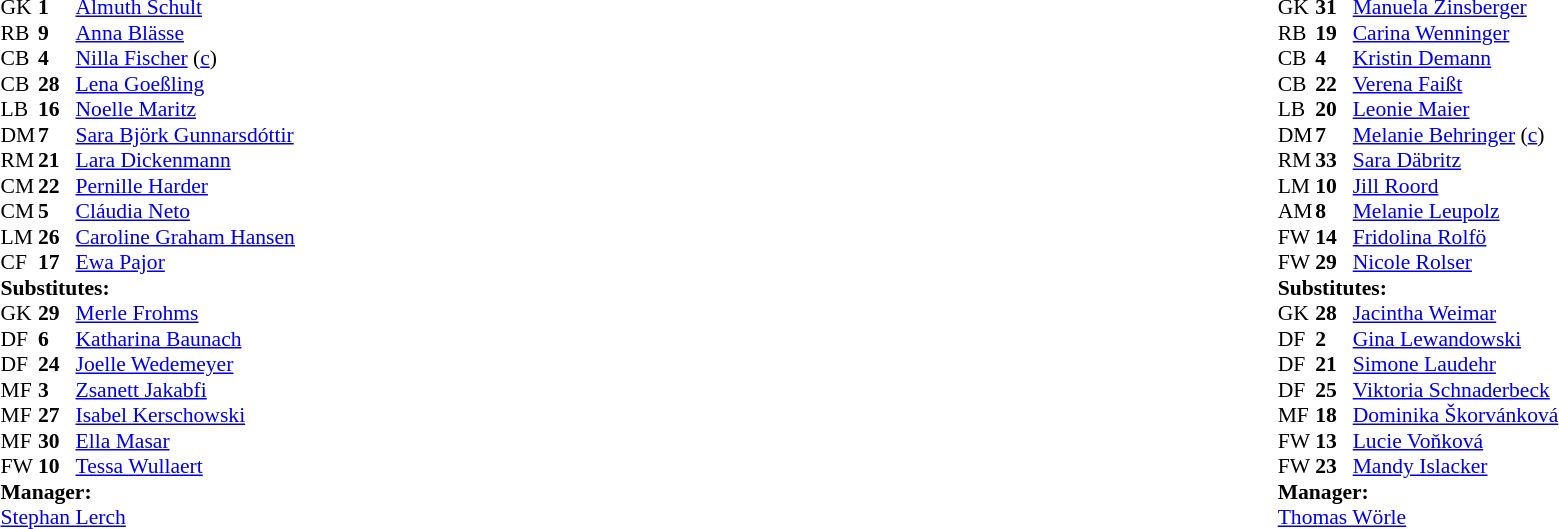<table style="width:100%">
<tr>
<td style="vertical-align:top;width:40%"><br><table style="font-size:90%" cellspacing="0" cellpadding="0">
<tr>
<th width=25></th>
<th width=25></th>
</tr>
<tr>
<td>GK</td>
<td><strong>1</strong></td>
<td> <a href='#'>Almuth Schult</a></td>
</tr>
<tr>
<td>RB</td>
<td><strong>9</strong></td>
<td> <a href='#'>Anna Blässe</a></td>
<td></td>
<td></td>
</tr>
<tr>
<td>CB</td>
<td><strong>4</strong></td>
<td> <a href='#'>Nilla Fischer</a> (<a href='#'>c</a>)</td>
</tr>
<tr>
<td>CB</td>
<td><strong>28</strong></td>
<td> <a href='#'>Lena Goeßling</a></td>
</tr>
<tr>
<td>LB</td>
<td><strong>16</strong></td>
<td> <a href='#'>Noelle Maritz</a></td>
<td></td>
</tr>
<tr>
<td>DM</td>
<td><strong>7</strong></td>
<td> <a href='#'>Sara Björk Gunnarsdóttir</a></td>
<td></td>
</tr>
<tr>
<td>RM</td>
<td><strong>21</strong></td>
<td> <a href='#'>Lara Dickenmann</a></td>
<td></td>
<td></td>
</tr>
<tr>
<td>CM</td>
<td><strong>22</strong></td>
<td> <a href='#'>Pernille Harder</a></td>
</tr>
<tr>
<td>CM</td>
<td><strong>5</strong></td>
<td> <a href='#'>Cláudia Neto</a></td>
<td></td>
<td></td>
</tr>
<tr>
<td>LM</td>
<td><strong>26</strong></td>
<td> <a href='#'>Caroline Graham Hansen</a></td>
</tr>
<tr>
<td>CF</td>
<td><strong>17</strong></td>
<td> <a href='#'>Ewa Pajor</a></td>
<td></td>
<td></td>
</tr>
<tr>
<td colspan="4"><strong>Substitutes:</strong></td>
</tr>
<tr>
<td>GK</td>
<td><strong>29</strong></td>
<td> <a href='#'>Merle Frohms</a></td>
</tr>
<tr>
<td>DF</td>
<td><strong>6</strong></td>
<td> <a href='#'>Katharina Baunach</a></td>
</tr>
<tr>
<td>DF</td>
<td><strong>24</strong></td>
<td> <a href='#'>Joelle Wedemeyer</a></td>
<td></td>
<td></td>
</tr>
<tr>
<td>MF</td>
<td><strong>3</strong></td>
<td> <a href='#'>Zsanett Jakabfi</a></td>
<td></td>
<td></td>
</tr>
<tr>
<td>MF</td>
<td><strong>27</strong></td>
<td> <a href='#'>Isabel Kerschowski</a></td>
<td></td>
<td></td>
</tr>
<tr>
<td>MF</td>
<td><strong>30</strong></td>
<td> <a href='#'>Ella Masar</a></td>
<td></td>
<td></td>
</tr>
<tr>
<td>FW</td>
<td><strong>10</strong></td>
<td> <a href='#'>Tessa Wullaert</a></td>
</tr>
<tr>
<td colspan="4"><strong>Manager:</strong></td>
</tr>
<tr>
<td colspan="4"> <a href='#'>Stephan Lerch</a></td>
</tr>
</table>
</td>
<td style="vertical-align:top"></td>
<td style="vertical-align:top;width:50%"><br><table cellspacing="0" cellpadding="0" style="font-size:90%;margin:auto">
<tr>
<th width=25></th>
<th width=25></th>
</tr>
<tr>
<td>GK</td>
<td><strong>31</strong></td>
<td> <a href='#'>Manuela Zinsberger</a></td>
</tr>
<tr>
<td>RB</td>
<td><strong>19</strong></td>
<td> <a href='#'>Carina Wenninger</a></td>
</tr>
<tr>
<td>CB</td>
<td><strong>4</strong></td>
<td> <a href='#'>Kristin Demann</a></td>
</tr>
<tr>
<td>CB</td>
<td><strong>22</strong></td>
<td> <a href='#'>Verena Faißt</a></td>
</tr>
<tr>
<td>LB</td>
<td><strong>20</strong></td>
<td> <a href='#'>Leonie Maier</a></td>
<td></td>
</tr>
<tr>
<td>DM</td>
<td><strong>7</strong></td>
<td> <a href='#'>Melanie Behringer</a> (<a href='#'>c</a>)</td>
</tr>
<tr>
<td>RM</td>
<td><strong>33</strong></td>
<td> <a href='#'>Sara Däbritz</a></td>
<td></td>
<td></td>
</tr>
<tr>
<td>LM</td>
<td><strong>10</strong></td>
<td> <a href='#'>Jill Roord</a></td>
<td></td>
<td></td>
</tr>
<tr>
<td>AM</td>
<td><strong>8</strong></td>
<td> <a href='#'>Melanie Leupolz</a></td>
<td></td>
<td></td>
</tr>
<tr>
<td>FW</td>
<td><strong>14</strong></td>
<td> <a href='#'>Fridolina Rolfö</a></td>
</tr>
<tr>
<td>FW</td>
<td><strong>29</strong></td>
<td> <a href='#'>Nicole Rolser</a></td>
<td></td>
<td></td>
</tr>
<tr>
<td colspan="4"><strong>Substitutes:</strong></td>
</tr>
<tr>
<td>GK</td>
<td><strong>28</strong></td>
<td> <a href='#'>Jacintha Weimar</a></td>
</tr>
<tr>
<td>DF</td>
<td><strong>2</strong></td>
<td> <a href='#'>Gina Lewandowski</a></td>
</tr>
<tr>
<td>DF</td>
<td><strong>21</strong></td>
<td> <a href='#'>Simone Laudehr</a></td>
<td></td>
<td></td>
</tr>
<tr>
<td>DF</td>
<td><strong>25</strong></td>
<td> <a href='#'>Viktoria Schnaderbeck</a></td>
</tr>
<tr>
<td>MF</td>
<td><strong>18</strong></td>
<td> <a href='#'>Dominika Škorvánková</a></td>
<td></td>
<td></td>
</tr>
<tr>
<td>FW</td>
<td><strong>13</strong></td>
<td> <a href='#'>Lucie Voňková</a></td>
<td></td>
<td></td>
</tr>
<tr>
<td>FW</td>
<td><strong>23</strong></td>
<td> <a href='#'>Mandy Islacker</a></td>
<td></td>
<td></td>
</tr>
<tr>
<td colspan="4"><strong>Manager:</strong></td>
</tr>
<tr>
<td colspan="4"> <a href='#'>Thomas Wörle</a></td>
</tr>
</table>
</td>
</tr>
</table>
